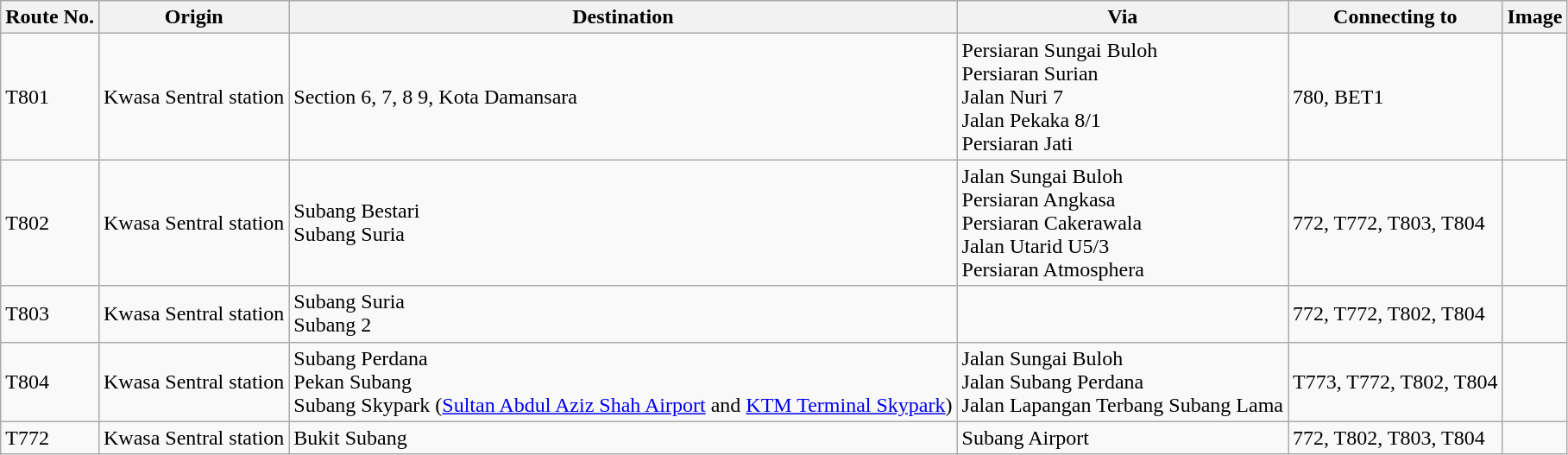<table class="wikitable">
<tr>
<th>Route No.</th>
<th>Origin</th>
<th>Destination</th>
<th>Via</th>
<th>Connecting to</th>
<th>Image</th>
</tr>
<tr>
<td>T801</td>
<td> Kwasa Sentral station</td>
<td>Section 6, 7, 8 9, Kota Damansara</td>
<td>Persiaran Sungai Buloh <br> Persiaran Surian <br> Jalan Nuri 7 <br> Jalan Pekaka 8/1 <br> Persiaran Jati</td>
<td>780, BET1</td>
<td></td>
</tr>
<tr>
<td>T802</td>
<td> Kwasa Sentral station</td>
<td>Subang Bestari <br> Subang Suria</td>
<td>Jalan Sungai Buloh <br> Persiaran Angkasa <br> Persiaran Cakerawala <br> Jalan Utarid U5/3 <br> Persiaran Atmosphera</td>
<td>772, T772, T803, T804</td>
<td></td>
</tr>
<tr>
<td>T803</td>
<td> Kwasa Sentral station</td>
<td>Subang Suria <br> Subang 2</td>
<td></td>
<td>772, T772, T802, T804</td>
<td></td>
</tr>
<tr>
<td>T804</td>
<td> Kwasa Sentral station</td>
<td>Subang Perdana <br> Pekan Subang <br> Subang Skypark (<a href='#'>Sultan Abdul Aziz Shah Airport</a> and  <a href='#'>KTM Terminal Skypark</a>)</td>
<td>Jalan Sungai Buloh <br> Jalan Subang Perdana <br> Jalan Lapangan Terbang Subang Lama</td>
<td>T773, T772, T802, T804</td>
<td></td>
</tr>
<tr>
<td>T772</td>
<td> Kwasa Sentral station</td>
<td>Bukit Subang</td>
<td>Subang Airport</td>
<td>772, T802, T803, T804</td>
<td></td>
</tr>
</table>
